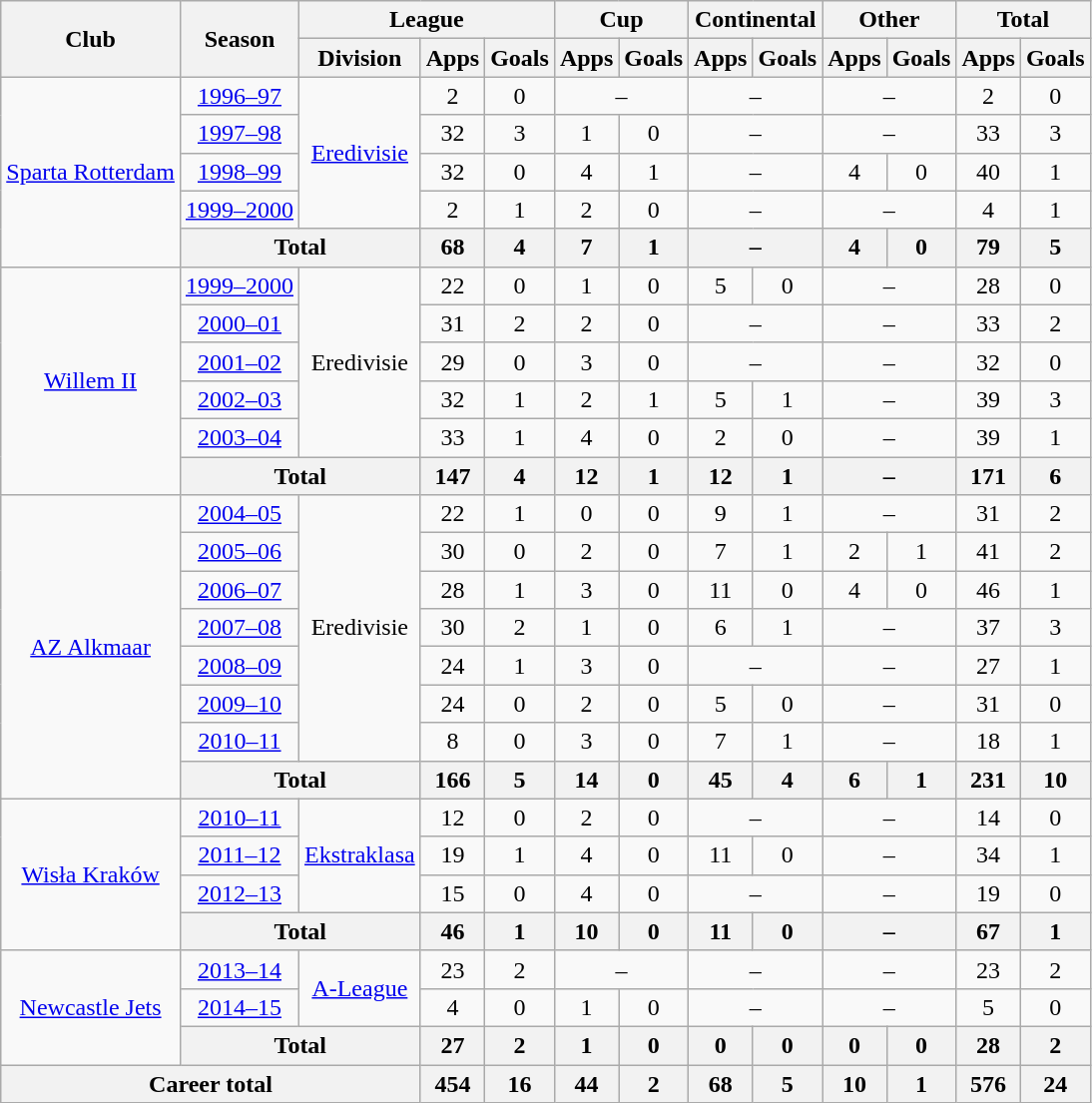<table class="wikitable" style="text-align:center">
<tr>
<th rowspan="2">Club</th>
<th rowspan="2">Season</th>
<th colspan="3">League</th>
<th colspan="2">Cup</th>
<th colspan="2">Continental</th>
<th colspan="2">Other</th>
<th colspan="2">Total</th>
</tr>
<tr>
<th>Division</th>
<th>Apps</th>
<th>Goals</th>
<th>Apps</th>
<th>Goals</th>
<th>Apps</th>
<th>Goals</th>
<th>Apps</th>
<th>Goals</th>
<th>Apps</th>
<th>Goals</th>
</tr>
<tr>
<td rowspan="5"><a href='#'>Sparta Rotterdam</a></td>
<td><a href='#'>1996–97</a></td>
<td rowspan="4"><a href='#'>Eredivisie</a></td>
<td>2</td>
<td>0</td>
<td colspan="2">–</td>
<td colspan="2">–</td>
<td colspan="2">–</td>
<td>2</td>
<td>0</td>
</tr>
<tr>
<td><a href='#'>1997–98</a></td>
<td>32</td>
<td>3</td>
<td>1</td>
<td>0</td>
<td colspan="2">–</td>
<td colspan="2">–</td>
<td>33</td>
<td>3</td>
</tr>
<tr>
<td><a href='#'>1998–99</a></td>
<td>32</td>
<td>0</td>
<td>4</td>
<td>1</td>
<td colspan="2">–</td>
<td>4</td>
<td>0</td>
<td>40</td>
<td>1</td>
</tr>
<tr>
<td><a href='#'>1999–2000</a></td>
<td>2</td>
<td>1</td>
<td>2</td>
<td>0</td>
<td colspan="2">–</td>
<td colspan="2">–</td>
<td>4</td>
<td>1</td>
</tr>
<tr>
<th colspan="2">Total</th>
<th>68</th>
<th>4</th>
<th>7</th>
<th>1</th>
<th colspan="2">–</th>
<th>4</th>
<th>0</th>
<th>79</th>
<th>5</th>
</tr>
<tr>
<td rowspan="6"><a href='#'>Willem II</a></td>
<td><a href='#'>1999–2000</a></td>
<td rowspan="5">Eredivisie</td>
<td>22</td>
<td>0</td>
<td>1</td>
<td>0</td>
<td>5</td>
<td>0</td>
<td colspan="2">–</td>
<td>28</td>
<td>0</td>
</tr>
<tr>
<td><a href='#'>2000–01</a></td>
<td>31</td>
<td>2</td>
<td>2</td>
<td>0</td>
<td colspan="2">–</td>
<td colspan="2">–</td>
<td>33</td>
<td>2</td>
</tr>
<tr>
<td><a href='#'>2001–02</a></td>
<td>29</td>
<td>0</td>
<td>3</td>
<td>0</td>
<td colspan="2">–</td>
<td colspan="2">–</td>
<td>32</td>
<td>0</td>
</tr>
<tr>
<td><a href='#'>2002–03</a></td>
<td>32</td>
<td>1</td>
<td>2</td>
<td>1</td>
<td>5</td>
<td>1</td>
<td colspan="2">–</td>
<td>39</td>
<td>3</td>
</tr>
<tr>
<td><a href='#'>2003–04</a></td>
<td>33</td>
<td>1</td>
<td>4</td>
<td>0</td>
<td>2</td>
<td>0</td>
<td colspan="2">–</td>
<td>39</td>
<td>1</td>
</tr>
<tr>
<th colspan="2">Total</th>
<th>147</th>
<th>4</th>
<th>12</th>
<th>1</th>
<th>12</th>
<th>1</th>
<th colspan="2">–</th>
<th>171</th>
<th>6</th>
</tr>
<tr>
<td rowspan="8"><a href='#'>AZ Alkmaar</a></td>
<td><a href='#'>2004–05</a></td>
<td rowspan="7">Eredivisie</td>
<td>22</td>
<td>1</td>
<td>0</td>
<td>0</td>
<td>9</td>
<td>1</td>
<td colspan="2">–</td>
<td>31</td>
<td>2</td>
</tr>
<tr>
<td><a href='#'>2005–06</a></td>
<td>30</td>
<td>0</td>
<td>2</td>
<td>0</td>
<td>7</td>
<td>1</td>
<td>2</td>
<td>1</td>
<td>41</td>
<td>2</td>
</tr>
<tr>
<td><a href='#'>2006–07</a></td>
<td>28</td>
<td>1</td>
<td>3</td>
<td>0</td>
<td>11</td>
<td>0</td>
<td>4</td>
<td>0</td>
<td>46</td>
<td>1</td>
</tr>
<tr>
<td><a href='#'>2007–08</a></td>
<td>30</td>
<td>2</td>
<td>1</td>
<td>0</td>
<td>6</td>
<td>1</td>
<td colspan="2">–</td>
<td>37</td>
<td>3</td>
</tr>
<tr>
<td><a href='#'>2008–09</a></td>
<td>24</td>
<td>1</td>
<td>3</td>
<td>0</td>
<td colspan="2">–</td>
<td colspan="2">–</td>
<td>27</td>
<td>1</td>
</tr>
<tr>
<td><a href='#'>2009–10</a></td>
<td>24</td>
<td>0</td>
<td>2</td>
<td>0</td>
<td>5</td>
<td>0</td>
<td colspan="2">–</td>
<td>31</td>
<td>0</td>
</tr>
<tr>
<td><a href='#'>2010–11</a></td>
<td>8</td>
<td>0</td>
<td>3</td>
<td>0</td>
<td>7</td>
<td>1</td>
<td colspan="2">–</td>
<td>18</td>
<td>1</td>
</tr>
<tr>
<th colspan="2">Total</th>
<th>166</th>
<th>5</th>
<th>14</th>
<th>0</th>
<th>45</th>
<th>4</th>
<th>6</th>
<th>1</th>
<th>231</th>
<th>10</th>
</tr>
<tr>
<td rowspan="4"><a href='#'>Wisła Kraków</a></td>
<td><a href='#'>2010–11</a></td>
<td rowspan="3"><a href='#'>Ekstraklasa</a></td>
<td>12</td>
<td>0</td>
<td>2</td>
<td>0</td>
<td colspan="2">–</td>
<td colspan="2">–</td>
<td>14</td>
<td>0</td>
</tr>
<tr>
<td><a href='#'>2011–12</a></td>
<td>19</td>
<td>1</td>
<td>4</td>
<td>0</td>
<td>11</td>
<td>0</td>
<td colspan="2">–</td>
<td>34</td>
<td>1</td>
</tr>
<tr>
<td><a href='#'>2012–13</a></td>
<td>15</td>
<td>0</td>
<td>4</td>
<td>0</td>
<td colspan="2">–</td>
<td colspan="2">–</td>
<td>19</td>
<td>0</td>
</tr>
<tr>
<th colspan="2">Total</th>
<th>46</th>
<th>1</th>
<th>10</th>
<th>0</th>
<th>11</th>
<th>0</th>
<th colspan="2">–</th>
<th>67</th>
<th>1</th>
</tr>
<tr>
<td rowspan="3"><a href='#'>Newcastle Jets</a></td>
<td><a href='#'>2013–14</a></td>
<td rowspan="2"><a href='#'>A-League</a></td>
<td>23</td>
<td>2</td>
<td colspan="2">–</td>
<td colspan="2">–</td>
<td colspan="2">–</td>
<td>23</td>
<td>2</td>
</tr>
<tr>
<td><a href='#'>2014–15</a></td>
<td>4</td>
<td>0</td>
<td>1</td>
<td>0</td>
<td colspan="2">–</td>
<td colspan="2">–</td>
<td>5</td>
<td>0</td>
</tr>
<tr>
<th colspan="2">Total</th>
<th>27</th>
<th>2</th>
<th>1</th>
<th>0</th>
<th>0</th>
<th>0</th>
<th>0</th>
<th>0</th>
<th>28</th>
<th>2</th>
</tr>
<tr>
<th colspan="3">Career total</th>
<th>454</th>
<th>16</th>
<th>44</th>
<th>2</th>
<th>68</th>
<th>5</th>
<th>10</th>
<th>1</th>
<th>576</th>
<th>24</th>
</tr>
</table>
